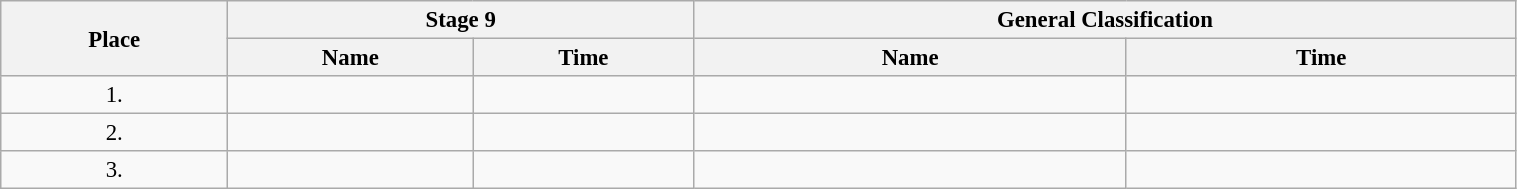<table class=wikitable style="font-size:95%" width="80%">
<tr>
<th rowspan="2">Place</th>
<th colspan="2">Stage 9</th>
<th colspan="2">General Classification</th>
</tr>
<tr>
<th>Name</th>
<th>Time</th>
<th>Name</th>
<th>Time</th>
</tr>
<tr>
<td align="center">1.</td>
<td></td>
<td></td>
<td></td>
<td></td>
</tr>
<tr>
<td align="center">2.</td>
<td></td>
<td></td>
<td></td>
<td></td>
</tr>
<tr>
<td align="center">3.</td>
<td></td>
<td></td>
<td></td>
<td></td>
</tr>
</table>
